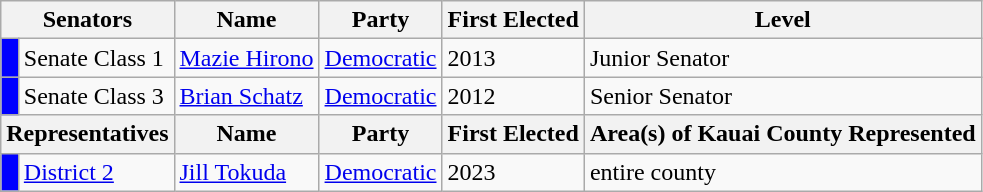<table class=wikitable>
<tr>
<th colspan="2"  style="text-align:center; vertical-align:bottom;"><strong>Senators</strong></th>
<th style="text-align:center; vertical-align:bottom;"><strong>Name</strong></th>
<th style="text-align:center; vertical-align:bottom;"><strong>Party</strong></th>
<th style="text-align:center; vertical-align:bottom;"><strong>First Elected</strong></th>
<th style="text-align:center; vertical-align:bottom;"><strong>Level</strong></th>
</tr>
<tr>
<td style="background:blue;"> </td>
<td>Senate Class 1</td>
<td><a href='#'>Mazie Hirono</a></td>
<td><a href='#'>Democratic</a></td>
<td>2013</td>
<td>Junior Senator</td>
</tr>
<tr>
<td style="background:blue;"> </td>
<td>Senate Class 3</td>
<td><a href='#'>Brian Schatz</a></td>
<td><a href='#'>Democratic</a></td>
<td>2012</td>
<td>Senior Senator</td>
</tr>
<tr>
<th colspan="2"  style="text-align:center; vertical-align:bottom;"><strong>Representatives</strong></th>
<th style="text-align:center; vertical-align:bottom;"><strong>Name</strong></th>
<th style="text-align:center; vertical-align:bottom;"><strong>Party</strong></th>
<th style="text-align:center; vertical-align:bottom;"><strong>First Elected</strong></th>
<th style="text-align:center; vertical-align:bottom;"><strong>Area(s) of Kauai County Represented</strong></th>
</tr>
<tr>
<td style="background:blue;"> </td>
<td><a href='#'>District 2</a></td>
<td><a href='#'>Jill Tokuda</a></td>
<td><a href='#'>Democratic</a></td>
<td>2023</td>
<td>entire county</td>
</tr>
</table>
